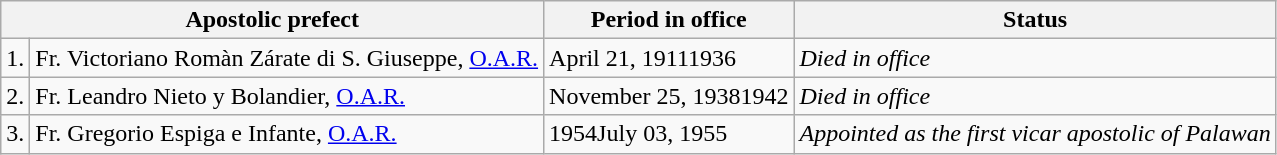<table class="wikitable">
<tr>
<th colspan="2">Apostolic prefect</th>
<th>Period in office</th>
<th>Status</th>
</tr>
<tr>
<td>1.</td>
<td>Fr. Victoriano Romàn Zárate di S. Giuseppe, <a href='#'>O.A.R.</a></td>
<td>April 21, 19111936</td>
<td><em>Died in office</em></td>
</tr>
<tr>
<td>2.</td>
<td>Fr. Leandro Nieto y Bolandier, <a href='#'>O.A.R.</a></td>
<td>November 25, 19381942</td>
<td><em>Died in office</em></td>
</tr>
<tr>
<td>3.</td>
<td>Fr. Gregorio Espiga e Infante, <a href='#'>O.A.R.</a></td>
<td>1954July 03, 1955</td>
<td><em>Appointed as the first vicar apostolic of Palawan</em></td>
</tr>
</table>
